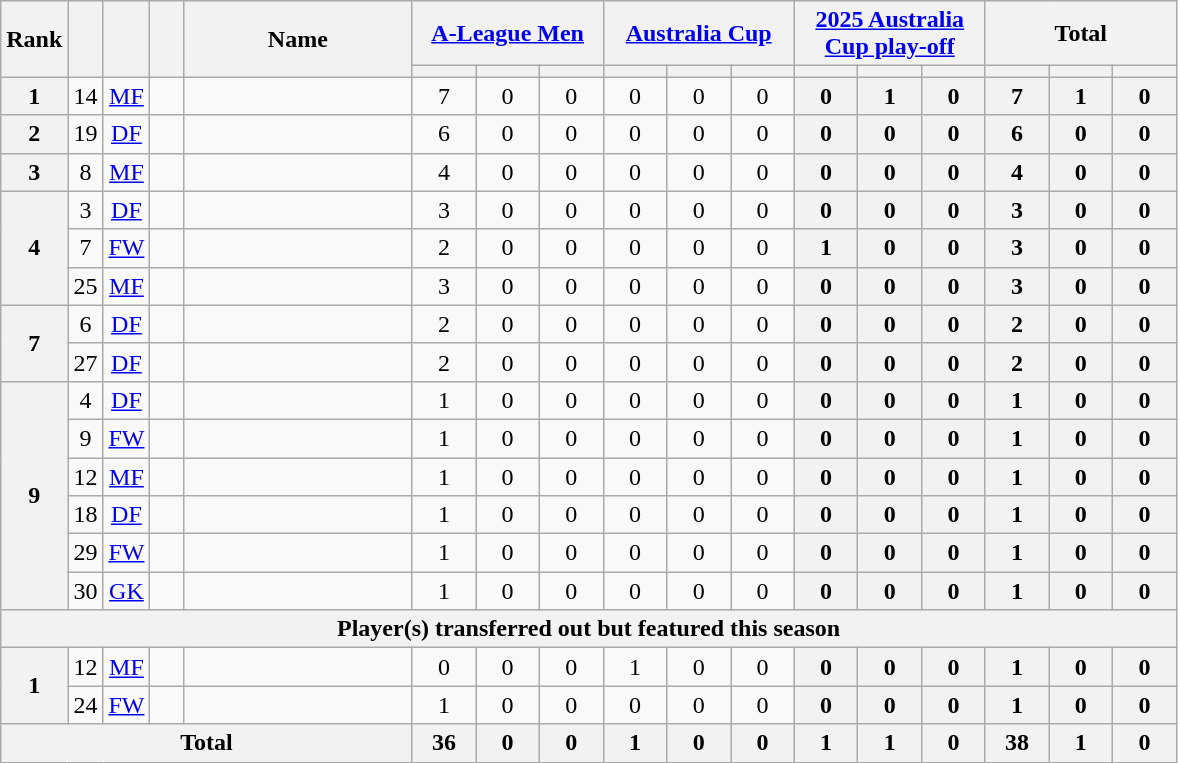<table class="wikitable sortable" style="text-align:center;">
<tr>
<th rowspan="2" width="15">Rank</th>
<th rowspan="2" width="15"></th>
<th rowspan="2" width="15"></th>
<th rowspan="2" width="15"></th>
<th rowspan="2" width="145">Name</th>
<th colspan="3" width="120"><a href='#'>A-League Men</a></th>
<th colspan="3" width="120"><a href='#'>Australia Cup</a></th>
<th colspan="3" width="120"><a href='#'>2025 Australia Cup play-off</a></th>
<th colspan="3" width="120">Total</th>
</tr>
<tr>
<th style="width:30px"></th>
<th style="width:30px"></th>
<th style="width:30px"></th>
<th style="width:30px"></th>
<th style="width:30px"></th>
<th style="width:30px"></th>
<th style="width:30px"></th>
<th style="width:30px"></th>
<th style="width:30px"></th>
<th style="width:30px"></th>
<th style="width:30px"></th>
<th style="width:30px"></th>
</tr>
<tr>
<th rowspan="1">1</th>
<td>14</td>
<td><a href='#'>MF</a></td>
<td></td>
<td align="left"><br></td>
<td>7</td>
<td>0</td>
<td>0<br></td>
<td>0</td>
<td>0</td>
<td>0<br></td>
<th>0</th>
<th>1</th>
<th>0<br></th>
<th>7</th>
<th>1</th>
<th>0</th>
</tr>
<tr>
<th rowspan="1">2</th>
<td>19</td>
<td><a href='#'>DF</a></td>
<td></td>
<td align="left"><br></td>
<td>6</td>
<td>0</td>
<td>0<br></td>
<td>0</td>
<td>0</td>
<td>0<br></td>
<th>0</th>
<th>0</th>
<th>0<br></th>
<th>6</th>
<th>0</th>
<th>0</th>
</tr>
<tr>
<th rowspan="1">3</th>
<td>8</td>
<td><a href='#'>MF</a></td>
<td></td>
<td align="left"><br></td>
<td>4</td>
<td>0</td>
<td>0<br></td>
<td>0</td>
<td>0</td>
<td>0<br></td>
<th>0</th>
<th>0</th>
<th>0<br></th>
<th>4</th>
<th>0</th>
<th>0</th>
</tr>
<tr>
<th rowspan="3">4</th>
<td>3</td>
<td><a href='#'>DF</a></td>
<td></td>
<td align="left"><br></td>
<td>3</td>
<td>0</td>
<td>0<br></td>
<td>0</td>
<td>0</td>
<td>0<br></td>
<th>0</th>
<th>0</th>
<th>0<br></th>
<th>3</th>
<th>0</th>
<th>0</th>
</tr>
<tr>
<td>7</td>
<td><a href='#'>FW</a></td>
<td></td>
<td align="left"><br></td>
<td>2</td>
<td>0</td>
<td>0<br></td>
<td>0</td>
<td>0</td>
<td>0<br></td>
<th>1</th>
<th>0</th>
<th>0<br></th>
<th>3</th>
<th>0</th>
<th>0</th>
</tr>
<tr>
<td>25</td>
<td><a href='#'>MF</a></td>
<td></td>
<td align="left"><br></td>
<td>3</td>
<td>0</td>
<td>0<br></td>
<td>0</td>
<td>0</td>
<td>0<br></td>
<th>0</th>
<th>0</th>
<th>0<br></th>
<th>3</th>
<th>0</th>
<th>0</th>
</tr>
<tr>
<th rowspan="2">7</th>
<td>6</td>
<td><a href='#'>DF</a></td>
<td></td>
<td align="left"><br></td>
<td>2</td>
<td>0</td>
<td>0<br></td>
<td>0</td>
<td>0</td>
<td>0<br></td>
<th>0</th>
<th>0</th>
<th>0<br></th>
<th>2</th>
<th>0</th>
<th>0</th>
</tr>
<tr>
<td>27</td>
<td><a href='#'>DF</a></td>
<td></td>
<td align="left"><br></td>
<td>2</td>
<td>0</td>
<td>0<br></td>
<td>0</td>
<td>0</td>
<td>0<br></td>
<th>0</th>
<th>0</th>
<th>0<br></th>
<th>2</th>
<th>0</th>
<th>0</th>
</tr>
<tr>
<th rowspan="6">9</th>
<td>4</td>
<td><a href='#'>DF</a></td>
<td></td>
<td align="left"><br></td>
<td>1</td>
<td>0</td>
<td>0<br></td>
<td>0</td>
<td>0</td>
<td>0<br></td>
<th>0</th>
<th>0</th>
<th>0<br></th>
<th>1</th>
<th>0</th>
<th>0</th>
</tr>
<tr>
<td>9</td>
<td><a href='#'>FW</a></td>
<td></td>
<td align="left"><br></td>
<td>1</td>
<td>0</td>
<td>0<br></td>
<td>0</td>
<td>0</td>
<td>0<br></td>
<th>0</th>
<th>0</th>
<th>0<br></th>
<th>1</th>
<th>0</th>
<th>0</th>
</tr>
<tr>
<td>12</td>
<td><a href='#'>MF</a></td>
<td></td>
<td align="left"><br></td>
<td>1</td>
<td>0</td>
<td>0<br></td>
<td>0</td>
<td>0</td>
<td>0<br></td>
<th>0</th>
<th>0</th>
<th>0<br></th>
<th>1</th>
<th>0</th>
<th>0</th>
</tr>
<tr>
<td>18</td>
<td><a href='#'>DF</a></td>
<td></td>
<td align="left"><br></td>
<td>1</td>
<td>0</td>
<td>0<br></td>
<td>0</td>
<td>0</td>
<td>0<br></td>
<th>0</th>
<th>0</th>
<th>0<br></th>
<th>1</th>
<th>0</th>
<th>0</th>
</tr>
<tr>
<td>29</td>
<td><a href='#'>FW</a></td>
<td></td>
<td align="left"><br></td>
<td>1</td>
<td>0</td>
<td>0<br></td>
<td>0</td>
<td>0</td>
<td>0<br></td>
<th>0</th>
<th>0</th>
<th>0<br></th>
<th>1</th>
<th>0</th>
<th>0</th>
</tr>
<tr>
<td>30</td>
<td><a href='#'>GK</a></td>
<td></td>
<td align="left"><br></td>
<td>1</td>
<td>0</td>
<td>0<br></td>
<td>0</td>
<td>0</td>
<td>0<br></td>
<th>0</th>
<th>0</th>
<th>0<br></th>
<th>1</th>
<th>0</th>
<th>0</th>
</tr>
<tr>
<th colspan="17">Player(s) transferred out but featured this season</th>
</tr>
<tr>
<th rowspan="2">1</th>
<td>12</td>
<td><a href='#'>MF</a></td>
<td></td>
<td align="left"><br></td>
<td>0</td>
<td>0</td>
<td>0<br></td>
<td>1</td>
<td>0</td>
<td>0<br></td>
<th>0</th>
<th>0</th>
<th>0<br></th>
<th>1</th>
<th>0</th>
<th>0</th>
</tr>
<tr>
<td>24</td>
<td><a href='#'>FW</a></td>
<td></td>
<td align="left"><br></td>
<td>1</td>
<td>0</td>
<td>0<br></td>
<td>0</td>
<td>0</td>
<td>0<br></td>
<th>0</th>
<th>0</th>
<th>0<br></th>
<th>1</th>
<th>0</th>
<th>0</th>
</tr>
<tr>
<th colspan="5">Total<br></th>
<th>36</th>
<th>0</th>
<th>0<br></th>
<th>1</th>
<th>0</th>
<th>0<br></th>
<th>1</th>
<th>1</th>
<th>0<br></th>
<th>38</th>
<th>1</th>
<th>0</th>
</tr>
</table>
